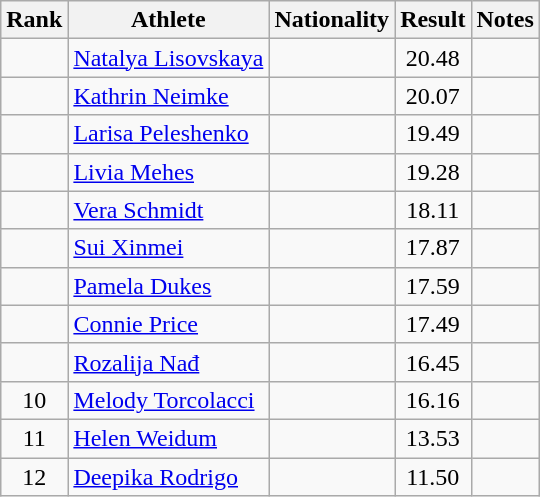<table class="wikitable sortable" style="text-align:center">
<tr>
<th>Rank</th>
<th>Athlete</th>
<th>Nationality</th>
<th>Result</th>
<th>Notes</th>
</tr>
<tr>
<td></td>
<td align=left><a href='#'>Natalya Lisovskaya</a></td>
<td align=left></td>
<td>20.48</td>
<td></td>
</tr>
<tr>
<td></td>
<td align=left><a href='#'>Kathrin Neimke</a></td>
<td align=left></td>
<td>20.07</td>
<td></td>
</tr>
<tr>
<td></td>
<td align=left><a href='#'>Larisa Peleshenko</a></td>
<td align=left></td>
<td>19.49</td>
<td></td>
</tr>
<tr>
<td></td>
<td align=left><a href='#'>Livia Mehes</a></td>
<td align=left></td>
<td>19.28</td>
<td></td>
</tr>
<tr>
<td></td>
<td align=left><a href='#'>Vera Schmidt</a></td>
<td align=left></td>
<td>18.11</td>
<td></td>
</tr>
<tr>
<td></td>
<td align=left><a href='#'>Sui Xinmei</a></td>
<td align=left></td>
<td>17.87</td>
<td></td>
</tr>
<tr>
<td></td>
<td align=left><a href='#'>Pamela Dukes</a></td>
<td align=left></td>
<td>17.59</td>
<td></td>
</tr>
<tr>
<td></td>
<td align=left><a href='#'>Connie Price</a></td>
<td align=left></td>
<td>17.49</td>
<td></td>
</tr>
<tr>
<td></td>
<td align=left><a href='#'>Rozalija Nađ</a></td>
<td align=left></td>
<td>16.45</td>
<td></td>
</tr>
<tr>
<td>10</td>
<td align=left><a href='#'>Melody Torcolacci</a></td>
<td align=left></td>
<td>16.16</td>
<td></td>
</tr>
<tr>
<td>11</td>
<td align=left><a href='#'>Helen Weidum</a></td>
<td align=left></td>
<td>13.53</td>
<td></td>
</tr>
<tr>
<td>12</td>
<td align=left><a href='#'>Deepika Rodrigo</a></td>
<td align=left></td>
<td>11.50</td>
<td></td>
</tr>
</table>
